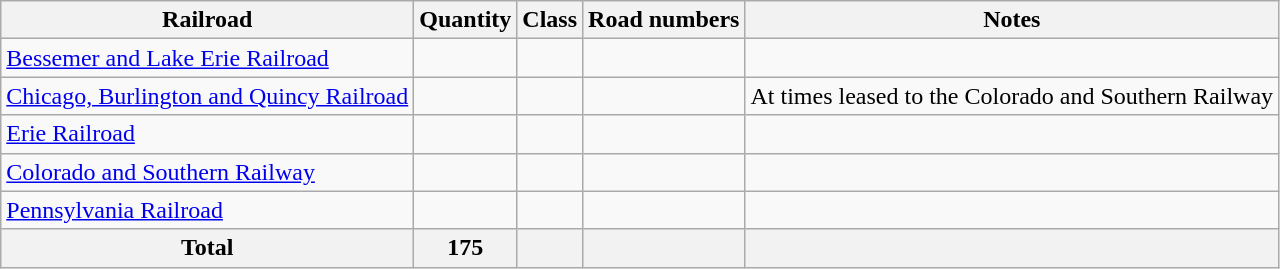<table class="wikitable">
<tr>
<th>Railroad</th>
<th>Quantity</th>
<th>Class</th>
<th>Road numbers</th>
<th>Notes</th>
</tr>
<tr>
<td><a href='#'>Bessemer and Lake Erie Railroad</a></td>
<td></td>
<td></td>
<td></td>
<td></td>
</tr>
<tr>
<td><a href='#'>Chicago, Burlington and Quincy Railroad</a></td>
<td></td>
<td></td>
<td></td>
<td>At times leased to the Colorado and Southern Railway</td>
</tr>
<tr>
<td><a href='#'>Erie Railroad</a></td>
<td></td>
<td></td>
<td></td>
<td></td>
</tr>
<tr>
<td><a href='#'>Colorado and Southern Railway</a></td>
<td></td>
<td></td>
<td></td>
<td></td>
</tr>
<tr>
<td><a href='#'>Pennsylvania Railroad</a></td>
<td></td>
<td></td>
<td></td>
<td></td>
</tr>
<tr>
<th>Total</th>
<th>175</th>
<th></th>
<th></th>
<th></th>
</tr>
</table>
